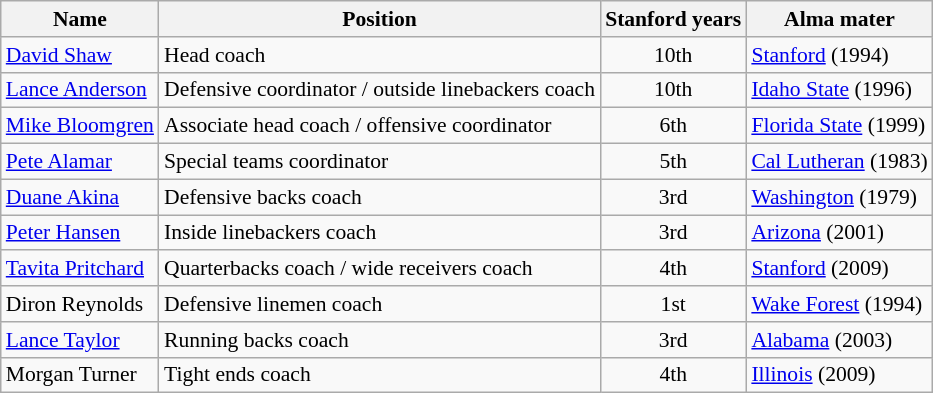<table class="wikitable" border="1" style="font-size:90%;">
<tr>
<th>Name</th>
<th>Position</th>
<th>Stanford years</th>
<th>Alma mater</th>
</tr>
<tr>
<td><a href='#'>David Shaw</a></td>
<td>Head coach</td>
<td align=center>10th</td>
<td><a href='#'>Stanford</a> (1994)</td>
</tr>
<tr>
<td><a href='#'>Lance Anderson</a></td>
<td>Defensive coordinator / outside linebackers coach</td>
<td align=center>10th</td>
<td><a href='#'>Idaho State</a> (1996)</td>
</tr>
<tr>
<td><a href='#'>Mike Bloomgren</a></td>
<td>Associate head coach / offensive coordinator</td>
<td align=center>6th</td>
<td><a href='#'>Florida State</a> (1999)</td>
</tr>
<tr>
<td><a href='#'>Pete Alamar</a></td>
<td>Special teams coordinator</td>
<td align=center>5th</td>
<td><a href='#'>Cal Lutheran</a> (1983)</td>
</tr>
<tr>
<td><a href='#'>Duane Akina</a></td>
<td>Defensive backs coach</td>
<td align=center>3rd</td>
<td><a href='#'>Washington</a> (1979)</td>
</tr>
<tr>
<td><a href='#'>Peter Hansen</a></td>
<td>Inside linebackers coach</td>
<td align=center>3rd</td>
<td><a href='#'>Arizona</a> (2001)</td>
</tr>
<tr>
<td><a href='#'>Tavita Pritchard</a></td>
<td>Quarterbacks coach / wide receivers coach</td>
<td align=center>4th</td>
<td><a href='#'>Stanford</a> (2009)</td>
</tr>
<tr>
<td>Diron Reynolds</td>
<td>Defensive linemen coach</td>
<td align=center>1st</td>
<td><a href='#'>Wake Forest</a> (1994)</td>
</tr>
<tr>
<td><a href='#'>Lance Taylor</a></td>
<td>Running backs coach</td>
<td align=center>3rd</td>
<td><a href='#'>Alabama</a> (2003)</td>
</tr>
<tr>
<td>Morgan Turner</td>
<td>Tight ends coach</td>
<td align=center>4th</td>
<td><a href='#'>Illinois</a> (2009)</td>
</tr>
</table>
